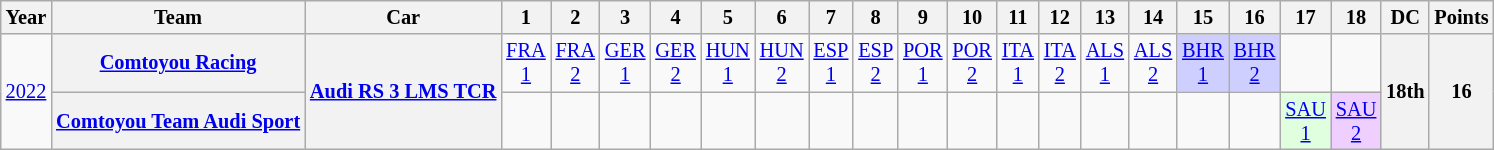<table class="wikitable" style="text-align:center; font-size:85%">
<tr>
<th>Year</th>
<th>Team</th>
<th>Car</th>
<th>1</th>
<th>2</th>
<th>3</th>
<th>4</th>
<th>5</th>
<th>6</th>
<th>7</th>
<th>8</th>
<th>9</th>
<th>10</th>
<th>11</th>
<th>12</th>
<th>13</th>
<th>14</th>
<th>15</th>
<th>16</th>
<th>17</th>
<th>18</th>
<th>DC</th>
<th>Points</th>
</tr>
<tr>
<td rowspan=2><a href='#'>2022</a></td>
<th><a href='#'>Comtoyou Racing</a></th>
<th rowspan=2><a href='#'>Audi RS 3 LMS TCR</a></th>
<td><a href='#'>FRA<br>1</a></td>
<td><a href='#'>FRA<br>2</a></td>
<td><a href='#'>GER<br>1</a></td>
<td><a href='#'>GER<br>2</a></td>
<td><a href='#'>HUN<br>1</a></td>
<td><a href='#'>HUN<br>2</a></td>
<td><a href='#'>ESP<br>1</a></td>
<td><a href='#'>ESP<br>2</a></td>
<td><a href='#'>POR<br>1</a></td>
<td><a href='#'>POR<br>2</a></td>
<td><a href='#'>ITA<br>1</a></td>
<td><a href='#'>ITA<br>2</a></td>
<td><a href='#'>ALS<br>1</a></td>
<td><a href='#'>ALS<br>2</a></td>
<td style="background:#CFCFFF;"><a href='#'>BHR<br>1</a><br></td>
<td style="background:#CFCFFF;"><a href='#'>BHR<br>2</a><br></td>
<td></td>
<td></td>
<th rowspan=2>18th</th>
<th rowspan=2>16</th>
</tr>
<tr>
<th><a href='#'>Comtoyou Team Audi Sport</a></th>
<td></td>
<td></td>
<td></td>
<td></td>
<td></td>
<td></td>
<td></td>
<td></td>
<td></td>
<td></td>
<td></td>
<td></td>
<td></td>
<td></td>
<td></td>
<td></td>
<td style="background:#DFFFDF;"><a href='#'>SAU<br>1</a><br></td>
<td style="background:#EFCFFF;"><a href='#'>SAU<br>2</a><br></td>
</tr>
</table>
